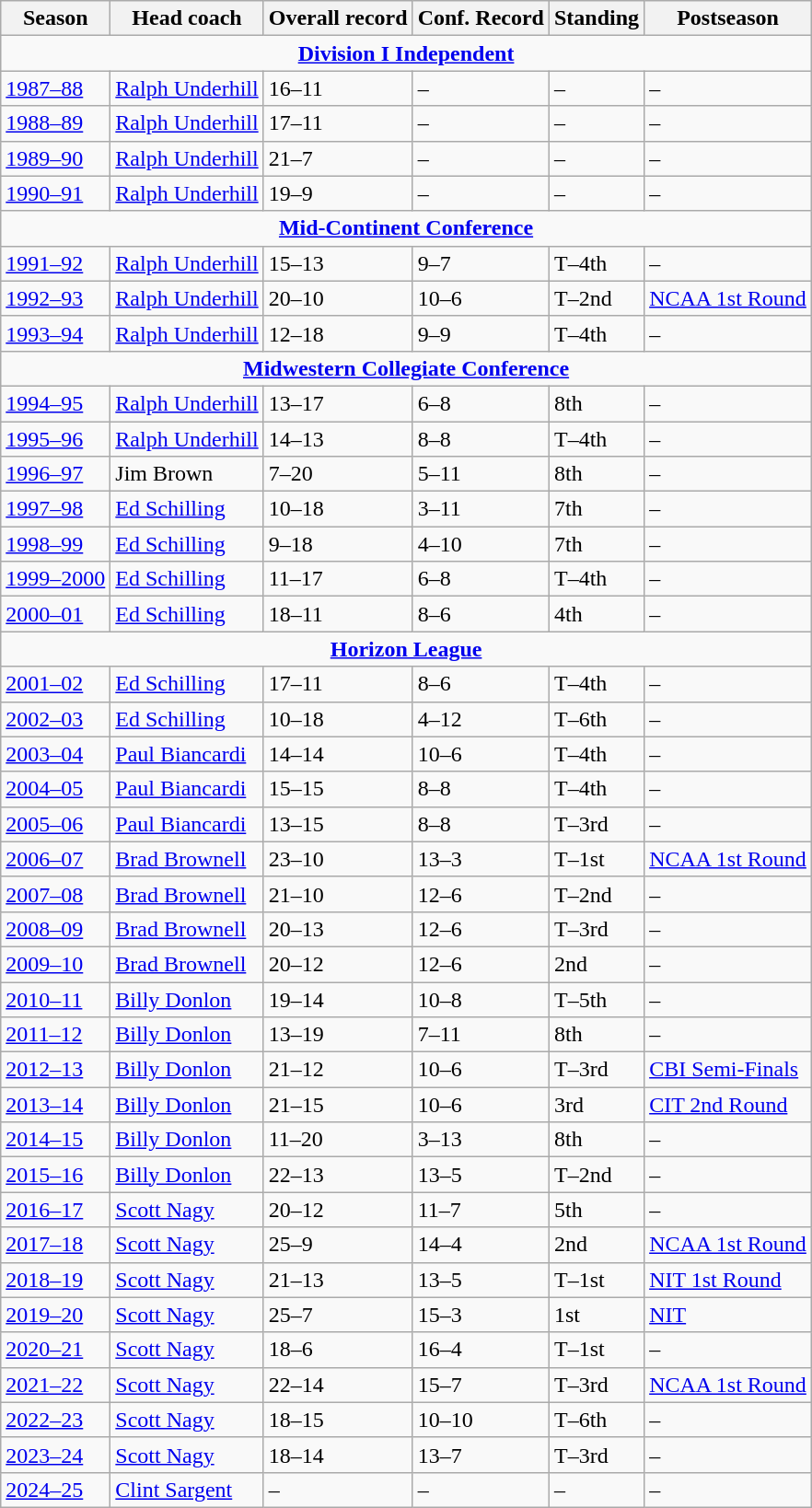<table class="wikitable">
<tr>
<th>Season</th>
<th>Head coach</th>
<th>Overall record</th>
<th>Conf. Record</th>
<th>Standing</th>
<th>Postseason</th>
</tr>
<tr>
<td colspan=6  style="text-align:center"><strong><a href='#'>Division I Independent</a></strong></td>
</tr>
<tr>
<td><a href='#'>1987–88</a></td>
<td><a href='#'>Ralph Underhill</a></td>
<td>16–11</td>
<td>–</td>
<td>–</td>
<td>–</td>
</tr>
<tr>
<td><a href='#'>1988–89</a></td>
<td><a href='#'>Ralph Underhill</a></td>
<td>17–11</td>
<td>–</td>
<td>–</td>
<td>–</td>
</tr>
<tr>
<td><a href='#'>1989–90</a></td>
<td><a href='#'>Ralph Underhill</a></td>
<td>21–7</td>
<td>–</td>
<td>–</td>
<td>–</td>
</tr>
<tr>
<td><a href='#'>1990–91</a></td>
<td><a href='#'>Ralph Underhill</a></td>
<td>19–9</td>
<td>–</td>
<td>–</td>
<td>–</td>
</tr>
<tr>
<td colspan=6 style="text-align:center"><strong><a href='#'>Mid-Continent Conference</a></strong></td>
</tr>
<tr>
<td><a href='#'>1991–92</a></td>
<td><a href='#'>Ralph Underhill</a></td>
<td>15–13</td>
<td>9–7</td>
<td>T–4th</td>
<td>–</td>
</tr>
<tr>
<td><a href='#'>1992–93</a></td>
<td><a href='#'>Ralph Underhill</a></td>
<td>20–10</td>
<td>10–6</td>
<td>T–2nd</td>
<td><a href='#'>NCAA 1st Round</a></td>
</tr>
<tr>
<td><a href='#'>1993–94</a></td>
<td><a href='#'>Ralph Underhill</a></td>
<td>12–18</td>
<td>9–9</td>
<td>T–4th</td>
<td>–</td>
</tr>
<tr>
<td colspan=6 style="text-align:center"><strong><a href='#'>Midwestern Collegiate Conference</a></strong></td>
</tr>
<tr>
<td><a href='#'>1994–95</a></td>
<td><a href='#'>Ralph Underhill</a></td>
<td>13–17</td>
<td>6–8</td>
<td>8th</td>
<td>–</td>
</tr>
<tr>
<td><a href='#'>1995–96</a></td>
<td><a href='#'>Ralph Underhill</a></td>
<td>14–13</td>
<td>8–8</td>
<td>T–4th</td>
<td>–</td>
</tr>
<tr>
<td><a href='#'>1996–97</a></td>
<td>Jim Brown</td>
<td>7–20</td>
<td>5–11</td>
<td>8th</td>
<td>–</td>
</tr>
<tr>
<td><a href='#'>1997–98</a></td>
<td><a href='#'>Ed Schilling</a></td>
<td>10–18</td>
<td>3–11</td>
<td>7th</td>
<td>–</td>
</tr>
<tr>
<td><a href='#'>1998–99</a></td>
<td><a href='#'>Ed Schilling</a></td>
<td>9–18</td>
<td>4–10</td>
<td>7th</td>
<td>–</td>
</tr>
<tr>
<td><a href='#'>1999–2000</a></td>
<td><a href='#'>Ed Schilling</a></td>
<td>11–17</td>
<td>6–8</td>
<td>T–4th</td>
<td>–</td>
</tr>
<tr>
<td><a href='#'>2000–01</a></td>
<td><a href='#'>Ed Schilling</a></td>
<td>18–11</td>
<td>8–6</td>
<td>4th</td>
<td>–</td>
</tr>
<tr>
<td colspan=6 style="text-align:center"><strong><a href='#'>Horizon League</a></strong></td>
</tr>
<tr>
<td><a href='#'>2001–02</a></td>
<td><a href='#'>Ed Schilling</a></td>
<td>17–11</td>
<td>8–6</td>
<td>T–4th</td>
<td>–</td>
</tr>
<tr>
<td><a href='#'>2002–03</a></td>
<td><a href='#'>Ed Schilling</a></td>
<td>10–18</td>
<td>4–12</td>
<td>T–6th</td>
<td>–</td>
</tr>
<tr>
<td><a href='#'>2003–04</a></td>
<td><a href='#'>Paul Biancardi</a></td>
<td>14–14</td>
<td>10–6</td>
<td>T–4th</td>
<td>–</td>
</tr>
<tr>
<td><a href='#'>2004–05</a></td>
<td><a href='#'>Paul Biancardi</a></td>
<td>15–15</td>
<td>8–8</td>
<td>T–4th</td>
<td>–</td>
</tr>
<tr>
<td><a href='#'>2005–06</a></td>
<td><a href='#'>Paul Biancardi</a></td>
<td>13–15</td>
<td>8–8</td>
<td>T–3rd</td>
<td>–</td>
</tr>
<tr>
<td><a href='#'>2006–07</a></td>
<td><a href='#'>Brad Brownell</a></td>
<td>23–10</td>
<td>13–3</td>
<td>T–1st</td>
<td><a href='#'>NCAA 1st Round</a></td>
</tr>
<tr>
<td><a href='#'>2007–08</a></td>
<td><a href='#'>Brad Brownell</a></td>
<td>21–10</td>
<td>12–6</td>
<td>T–2nd</td>
<td>–</td>
</tr>
<tr>
<td><a href='#'>2008–09</a></td>
<td><a href='#'>Brad Brownell</a></td>
<td>20–13</td>
<td>12–6</td>
<td>T–3rd</td>
<td>–</td>
</tr>
<tr>
<td><a href='#'>2009–10</a></td>
<td><a href='#'>Brad Brownell</a></td>
<td>20–12</td>
<td>12–6</td>
<td>2nd</td>
<td>–</td>
</tr>
<tr>
<td><a href='#'>2010–11</a></td>
<td><a href='#'>Billy Donlon</a></td>
<td>19–14</td>
<td>10–8</td>
<td>T–5th</td>
<td>–</td>
</tr>
<tr>
<td><a href='#'>2011–12</a></td>
<td><a href='#'>Billy Donlon</a></td>
<td>13–19</td>
<td>7–11</td>
<td>8th</td>
<td>–</td>
</tr>
<tr>
<td><a href='#'>2012–13</a></td>
<td><a href='#'>Billy Donlon</a></td>
<td>21–12</td>
<td>10–6</td>
<td>T–3rd</td>
<td><a href='#'>CBI Semi-Finals</a></td>
</tr>
<tr>
<td><a href='#'>2013–14</a></td>
<td><a href='#'>Billy Donlon</a></td>
<td>21–15</td>
<td>10–6</td>
<td>3rd</td>
<td><a href='#'>CIT 2nd Round</a></td>
</tr>
<tr>
<td><a href='#'>2014–15</a></td>
<td><a href='#'>Billy Donlon</a></td>
<td>11–20</td>
<td>3–13</td>
<td>8th</td>
<td>–</td>
</tr>
<tr>
<td><a href='#'>2015–16</a></td>
<td><a href='#'>Billy Donlon</a></td>
<td>22–13</td>
<td>13–5</td>
<td>T–2nd</td>
<td>–</td>
</tr>
<tr>
<td><a href='#'>2016–17</a></td>
<td><a href='#'>Scott Nagy</a></td>
<td>20–12</td>
<td>11–7</td>
<td>5th</td>
<td>–</td>
</tr>
<tr>
<td><a href='#'>2017–18</a></td>
<td><a href='#'>Scott Nagy</a></td>
<td>25–9</td>
<td>14–4</td>
<td>2nd</td>
<td><a href='#'>NCAA 1st Round</a></td>
</tr>
<tr>
<td><a href='#'>2018–19</a></td>
<td><a href='#'>Scott Nagy</a></td>
<td>21–13</td>
<td>13–5</td>
<td>T–1st</td>
<td><a href='#'>NIT 1st Round</a></td>
</tr>
<tr>
<td><a href='#'>2019–20</a></td>
<td><a href='#'>Scott Nagy</a></td>
<td>25–7</td>
<td>15–3</td>
<td>1st</td>
<td><a href='#'>NIT</a></td>
</tr>
<tr>
<td><a href='#'>2020–21</a></td>
<td><a href='#'>Scott Nagy</a></td>
<td>18–6</td>
<td>16–4</td>
<td>T–1st</td>
<td>–</td>
</tr>
<tr>
<td><a href='#'>2021–22</a></td>
<td><a href='#'>Scott Nagy</a></td>
<td>22–14</td>
<td>15–7</td>
<td>T–3rd</td>
<td><a href='#'>NCAA 1st Round</a></td>
</tr>
<tr>
<td><a href='#'>2022–23</a></td>
<td><a href='#'>Scott Nagy</a></td>
<td>18–15</td>
<td>10–10</td>
<td>T–6th</td>
<td>–</td>
</tr>
<tr>
<td><a href='#'>2023–24</a></td>
<td><a href='#'>Scott Nagy</a></td>
<td>18–14</td>
<td>13–7</td>
<td>T–3rd</td>
<td>–</td>
</tr>
<tr>
<td><a href='#'>2024–25</a></td>
<td><a href='#'>Clint Sargent</a></td>
<td>–</td>
<td>–</td>
<td>–</td>
<td>–</td>
</tr>
</table>
